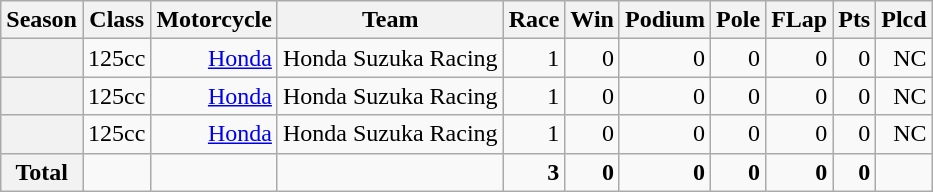<table class="wikitable" style=text-align:right>
<tr>
<th>Season</th>
<th>Class</th>
<th>Motorcycle</th>
<th>Team</th>
<th>Race</th>
<th>Win</th>
<th>Podium</th>
<th>Pole</th>
<th>FLap</th>
<th>Pts</th>
<th>Plcd</th>
</tr>
<tr>
<th></th>
<td>125cc</td>
<td><a href='#'>Honda</a></td>
<td>Honda Suzuka Racing</td>
<td>1</td>
<td>0</td>
<td>0</td>
<td>0</td>
<td>0</td>
<td>0</td>
<td>NC</td>
</tr>
<tr>
<th></th>
<td>125cc</td>
<td><a href='#'>Honda</a></td>
<td>Honda Suzuka Racing</td>
<td>1</td>
<td>0</td>
<td>0</td>
<td>0</td>
<td>0</td>
<td>0</td>
<td>NC</td>
</tr>
<tr>
<th></th>
<td>125cc</td>
<td><a href='#'>Honda</a></td>
<td>Honda Suzuka Racing</td>
<td>1</td>
<td>0</td>
<td>0</td>
<td>0</td>
<td>0</td>
<td>0</td>
<td>NC</td>
</tr>
<tr align="right">
<th>Total</th>
<td></td>
<td></td>
<td></td>
<td><strong>3</strong></td>
<td><strong>0</strong></td>
<td><strong>0</strong></td>
<td><strong>0</strong></td>
<td><strong>0</strong></td>
<td><strong>0</strong></td>
<td></td>
</tr>
</table>
